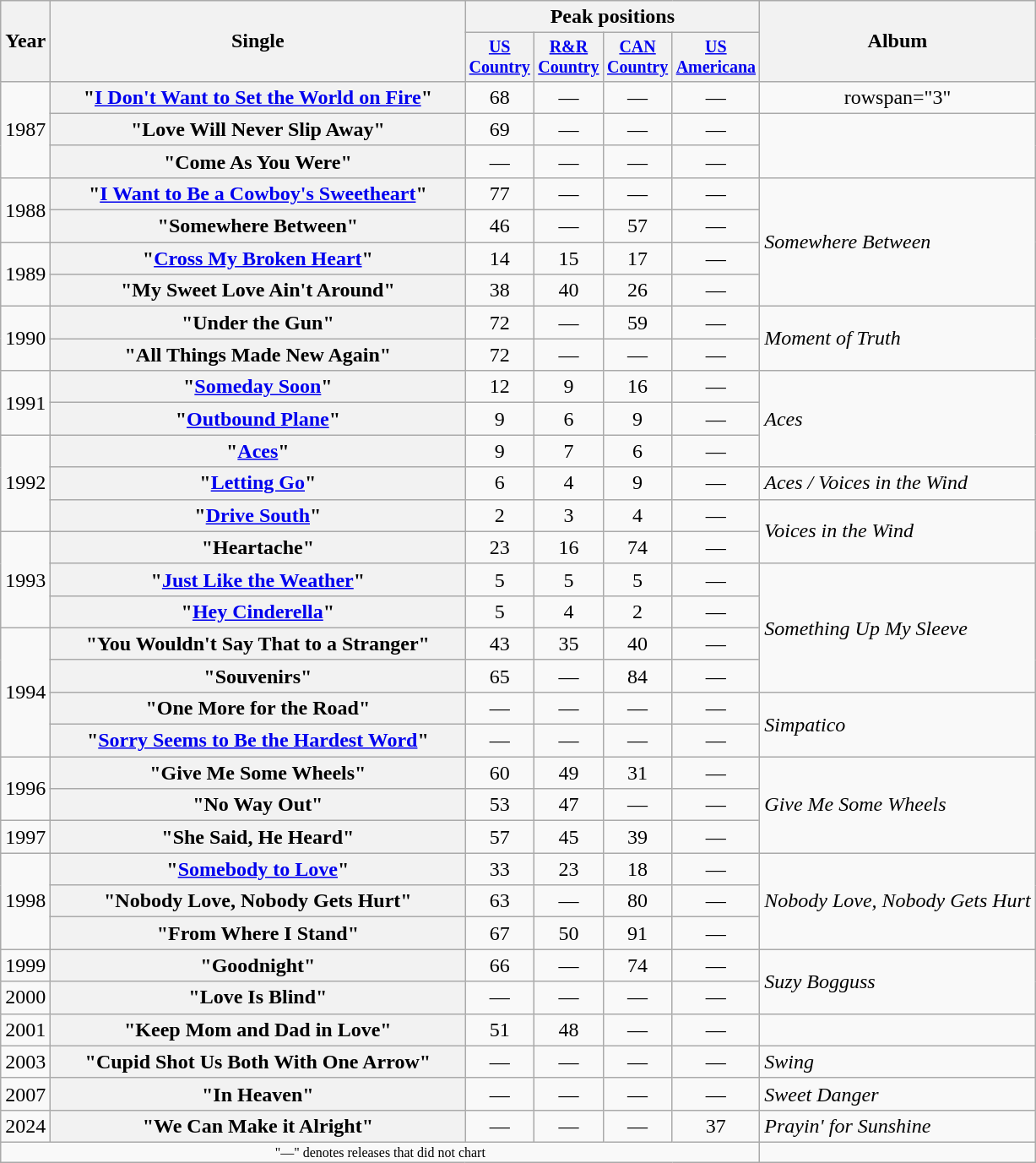<table class="wikitable plainrowheaders" style="text-align:center;">
<tr>
<th rowspan="2">Year</th>
<th rowspan="2" style="width:20em;">Single</th>
<th colspan="4">Peak positions</th>
<th rowspan="2">Album</th>
</tr>
<tr style="font-size:smaller;">
<th width="40"><a href='#'>US Country</a><br></th>
<th width="40"><a href='#'>R&R Country</a><br></th>
<th width="40"><a href='#'>CAN Country</a><br></th>
<th width="40"><a href='#'>US Americana</a><br></th>
</tr>
<tr>
<td rowspan="3">1987</td>
<th scope="row">"<a href='#'>I Don't Want to Set the World on Fire</a>"</th>
<td>68</td>
<td>—</td>
<td>—</td>
<td>—</td>
<td>rowspan="3" </td>
</tr>
<tr>
<th scope="row">"Love Will Never Slip Away"</th>
<td>69</td>
<td>—</td>
<td>—</td>
<td>—</td>
</tr>
<tr>
<th scope="row">"Come As You Were"</th>
<td>—</td>
<td>—</td>
<td>—</td>
<td>—</td>
</tr>
<tr>
<td rowspan="2">1988</td>
<th scope="row">"<a href='#'>I Want to Be a Cowboy's Sweetheart</a>"</th>
<td>77</td>
<td>—</td>
<td>—</td>
<td>—</td>
<td align="left" rowspan="4"><em>Somewhere Between</em></td>
</tr>
<tr>
<th scope="row">"Somewhere Between"</th>
<td>46</td>
<td>—</td>
<td>57</td>
<td>—</td>
</tr>
<tr>
<td rowspan="2">1989</td>
<th scope="row">"<a href='#'>Cross My Broken Heart</a>"</th>
<td>14</td>
<td>15</td>
<td>17</td>
<td>—</td>
</tr>
<tr>
<th scope="row">"My Sweet Love Ain't Around"</th>
<td>38</td>
<td>40</td>
<td>26</td>
<td>—</td>
</tr>
<tr>
<td rowspan="2">1990</td>
<th scope="row">"Under the Gun"</th>
<td>72</td>
<td>—</td>
<td>59</td>
<td>—</td>
<td align="left" rowspan="2"><em>Moment of Truth</em></td>
</tr>
<tr>
<th scope="row">"All Things Made New Again"</th>
<td>72</td>
<td>—</td>
<td>—</td>
<td>—</td>
</tr>
<tr>
<td rowspan="2">1991</td>
<th scope="row">"<a href='#'>Someday Soon</a>"</th>
<td>12</td>
<td>9</td>
<td>16</td>
<td>—</td>
<td align="left" rowspan="3"><em>Aces</em></td>
</tr>
<tr>
<th scope="row">"<a href='#'>Outbound Plane</a>"</th>
<td>9</td>
<td>6</td>
<td>9</td>
<td>—</td>
</tr>
<tr>
<td rowspan="3">1992</td>
<th scope="row">"<a href='#'>Aces</a>"</th>
<td>9</td>
<td>7</td>
<td>6</td>
<td>—</td>
</tr>
<tr>
<th scope="row">"<a href='#'>Letting Go</a>"</th>
<td>6</td>
<td>4</td>
<td>9</td>
<td>—</td>
<td align="left" rowspan="1"><em>Aces / Voices in the Wind</em></td>
</tr>
<tr>
<th scope="row">"<a href='#'>Drive South</a>"</th>
<td>2</td>
<td>3</td>
<td>4</td>
<td>—</td>
<td align="left" rowspan="2"><em>Voices in the Wind</em></td>
</tr>
<tr>
<td rowspan="3">1993</td>
<th scope="row">"Heartache"</th>
<td>23</td>
<td>16</td>
<td>74</td>
<td>—</td>
</tr>
<tr>
<th scope="row">"<a href='#'>Just Like the Weather</a>"</th>
<td>5</td>
<td>5</td>
<td>5</td>
<td>—</td>
<td align="left" rowspan="4"><em>Something Up My Sleeve</em></td>
</tr>
<tr>
<th scope="row">"<a href='#'>Hey Cinderella</a>"</th>
<td>5</td>
<td>4</td>
<td>2</td>
<td>—</td>
</tr>
<tr>
<td rowspan="4">1994</td>
<th scope="row">"You Wouldn't Say That to a Stranger"</th>
<td>43</td>
<td>35</td>
<td>40</td>
<td>—</td>
</tr>
<tr>
<th scope="row">"Souvenirs"</th>
<td>65</td>
<td>—</td>
<td>84</td>
<td>—</td>
</tr>
<tr>
<th scope="row">"One More for the Road" </th>
<td>—</td>
<td>—</td>
<td>—</td>
<td>—</td>
<td align="left" rowspan="2"><em>Simpatico</em></td>
</tr>
<tr>
<th scope="row">"<a href='#'>Sorry Seems to Be the Hardest Word</a>"<br></th>
<td>—</td>
<td>—</td>
<td>—</td>
<td>—</td>
</tr>
<tr>
<td rowspan="2">1996</td>
<th scope="row">"Give Me Some Wheels"</th>
<td>60</td>
<td>49</td>
<td>31</td>
<td>—</td>
<td align="left" rowspan="3"><em>Give Me Some Wheels</em></td>
</tr>
<tr>
<th scope="row">"No Way Out"</th>
<td>53</td>
<td>47</td>
<td>—</td>
<td>—</td>
</tr>
<tr>
<td>1997</td>
<th scope="row">"She Said, He Heard"</th>
<td>57</td>
<td>45</td>
<td>39</td>
<td>—</td>
</tr>
<tr>
<td rowspan="3">1998</td>
<th scope="row">"<a href='#'>Somebody to Love</a>"</th>
<td>33</td>
<td>23</td>
<td>18</td>
<td>—</td>
<td align="left" rowspan="3"><em>Nobody Love, Nobody Gets Hurt</em></td>
</tr>
<tr>
<th scope="row">"Nobody Love, Nobody Gets Hurt"</th>
<td>63</td>
<td>—</td>
<td>80</td>
<td>—</td>
</tr>
<tr>
<th scope="row">"From Where I Stand"</th>
<td>67</td>
<td>50</td>
<td>91</td>
<td>—</td>
</tr>
<tr>
<td>1999</td>
<th scope="row">"Goodnight"</th>
<td>66</td>
<td>—</td>
<td>74</td>
<td>—</td>
<td rowspan="2" align="left"><em>Suzy Bogguss</em></td>
</tr>
<tr>
<td>2000</td>
<th scope="row">"Love Is Blind" </th>
<td>—</td>
<td>—</td>
<td>—</td>
<td>—</td>
</tr>
<tr>
<td>2001</td>
<th scope="row">"Keep Mom and Dad in Love"<br></th>
<td>51</td>
<td>48</td>
<td>—</td>
<td>—</td>
<td></td>
</tr>
<tr>
<td>2003</td>
<th scope="row">"Cupid Shot Us Both With One Arrow"</th>
<td>—</td>
<td>—</td>
<td>—</td>
<td>—</td>
<td align="left"><em>Swing</em></td>
</tr>
<tr>
<td>2007</td>
<th scope="row">"In Heaven"</th>
<td>—</td>
<td>—</td>
<td>—</td>
<td>—</td>
<td align="left"><em>Sweet Danger</em></td>
</tr>
<tr>
<td>2024</td>
<th scope="row">"We Can Make it Alright"</th>
<td>—</td>
<td>—</td>
<td>—</td>
<td>37</td>
<td align="left"><em>Prayin' for Sunshine</em></td>
</tr>
<tr>
<td colspan="6" style="font-size:8pt">"—" denotes releases that did not chart</td>
</tr>
</table>
